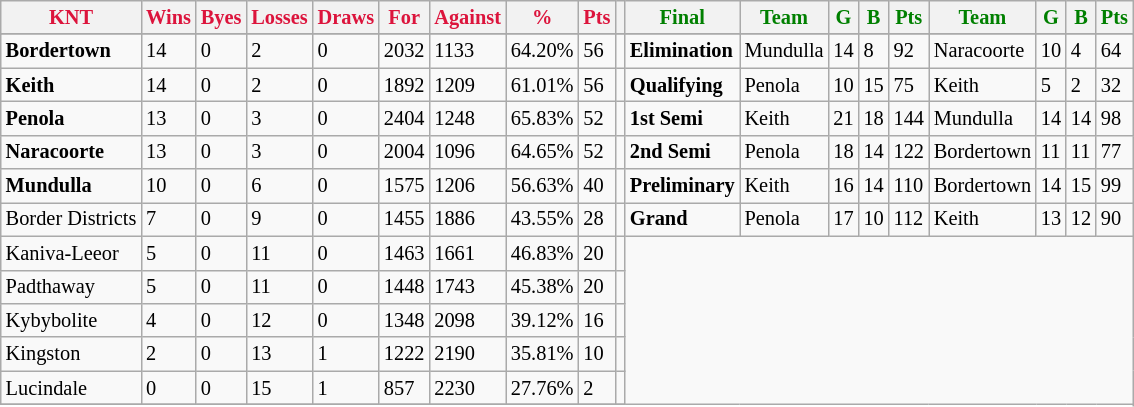<table style="font-size: 85%; text-align: left;" class="wikitable">
<tr>
<th style="color:crimson">KNT</th>
<th style="color:crimson">Wins</th>
<th style="color:crimson">Byes</th>
<th style="color:crimson">Losses</th>
<th style="color:crimson">Draws</th>
<th style="color:crimson">For</th>
<th style="color:crimson">Against</th>
<th style="color:crimson">%</th>
<th style="color:crimson">Pts</th>
<th></th>
<th style="color:green">Final</th>
<th style="color:green">Team</th>
<th style="color:green">G</th>
<th style="color:green">B</th>
<th style="color:green">Pts</th>
<th style="color:green">Team</th>
<th style="color:green">G</th>
<th style="color:green">B</th>
<th style="color:green">Pts</th>
</tr>
<tr>
</tr>
<tr>
</tr>
<tr>
<td><strong>	Bordertown	</strong></td>
<td>14</td>
<td>0</td>
<td>2</td>
<td>0</td>
<td>2032</td>
<td>1133</td>
<td>64.20%</td>
<td>56</td>
<td></td>
<td><strong>Elimination</strong></td>
<td>Mundulla</td>
<td>14</td>
<td>8</td>
<td>92</td>
<td>Naracoorte</td>
<td>10</td>
<td>4</td>
<td>64</td>
</tr>
<tr>
<td><strong>	Keith	</strong></td>
<td>14</td>
<td>0</td>
<td>2</td>
<td>0</td>
<td>1892</td>
<td>1209</td>
<td>61.01%</td>
<td>56</td>
<td></td>
<td><strong>Qualifying</strong></td>
<td>Penola</td>
<td>10</td>
<td>15</td>
<td>75</td>
<td>Keith</td>
<td>5</td>
<td>2</td>
<td>32</td>
</tr>
<tr>
<td><strong>	Penola	</strong></td>
<td>13</td>
<td>0</td>
<td>3</td>
<td>0</td>
<td>2404</td>
<td>1248</td>
<td>65.83%</td>
<td>52</td>
<td></td>
<td><strong>1st Semi</strong></td>
<td>Keith</td>
<td>21</td>
<td>18</td>
<td>144</td>
<td>Mundulla</td>
<td>14</td>
<td>14</td>
<td>98</td>
</tr>
<tr>
<td><strong>	Naracoorte	</strong></td>
<td>13</td>
<td>0</td>
<td>3</td>
<td>0</td>
<td>2004</td>
<td>1096</td>
<td>64.65%</td>
<td>52</td>
<td></td>
<td><strong>2nd Semi</strong></td>
<td>Penola</td>
<td>18</td>
<td>14</td>
<td>122</td>
<td>Bordertown</td>
<td>11</td>
<td>11</td>
<td>77</td>
</tr>
<tr>
<td><strong>	Mundulla	</strong></td>
<td>10</td>
<td>0</td>
<td>6</td>
<td>0</td>
<td>1575</td>
<td>1206</td>
<td>56.63%</td>
<td>40</td>
<td></td>
<td><strong>Preliminary</strong></td>
<td>Keith</td>
<td>16</td>
<td>14</td>
<td>110</td>
<td>Bordertown</td>
<td>14</td>
<td>15</td>
<td>99</td>
</tr>
<tr>
<td>Border Districts</td>
<td>7</td>
<td>0</td>
<td>9</td>
<td>0</td>
<td>1455</td>
<td>1886</td>
<td>43.55%</td>
<td>28</td>
<td></td>
<td><strong>Grand</strong></td>
<td>Penola</td>
<td>17</td>
<td>10</td>
<td>112</td>
<td>Keith</td>
<td>13</td>
<td>12</td>
<td>90</td>
</tr>
<tr>
<td>Kaniva-Leeor</td>
<td>5</td>
<td>0</td>
<td>11</td>
<td>0</td>
<td>1463</td>
<td>1661</td>
<td>46.83%</td>
<td>20</td>
<td></td>
</tr>
<tr>
<td>Padthaway</td>
<td>5</td>
<td>0</td>
<td>11</td>
<td>0</td>
<td>1448</td>
<td>1743</td>
<td>45.38%</td>
<td>20</td>
<td></td>
</tr>
<tr>
<td>Kybybolite</td>
<td>4</td>
<td>0</td>
<td>12</td>
<td>0</td>
<td>1348</td>
<td>2098</td>
<td>39.12%</td>
<td>16</td>
<td></td>
</tr>
<tr>
<td>Kingston</td>
<td>2</td>
<td>0</td>
<td>13</td>
<td>1</td>
<td>1222</td>
<td>2190</td>
<td>35.81%</td>
<td>10</td>
<td></td>
</tr>
<tr>
<td>Lucindale</td>
<td>0</td>
<td>0</td>
<td>15</td>
<td>1</td>
<td>857</td>
<td>2230</td>
<td>27.76%</td>
<td>2</td>
<td></td>
</tr>
<tr>
</tr>
</table>
